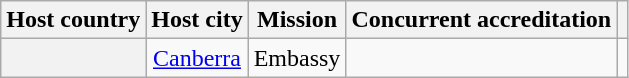<table class="wikitable plainrowheaders" style="text-align:center;">
<tr>
<th scope="col">Host country</th>
<th scope="col">Host city</th>
<th scope="col">Mission</th>
<th scope="col">Concurrent accreditation</th>
<th scope="col"></th>
</tr>
<tr>
<th scope="row"></th>
<td><a href='#'>Canberra</a></td>
<td>Embassy</td>
<td></td>
<td></td>
</tr>
</table>
